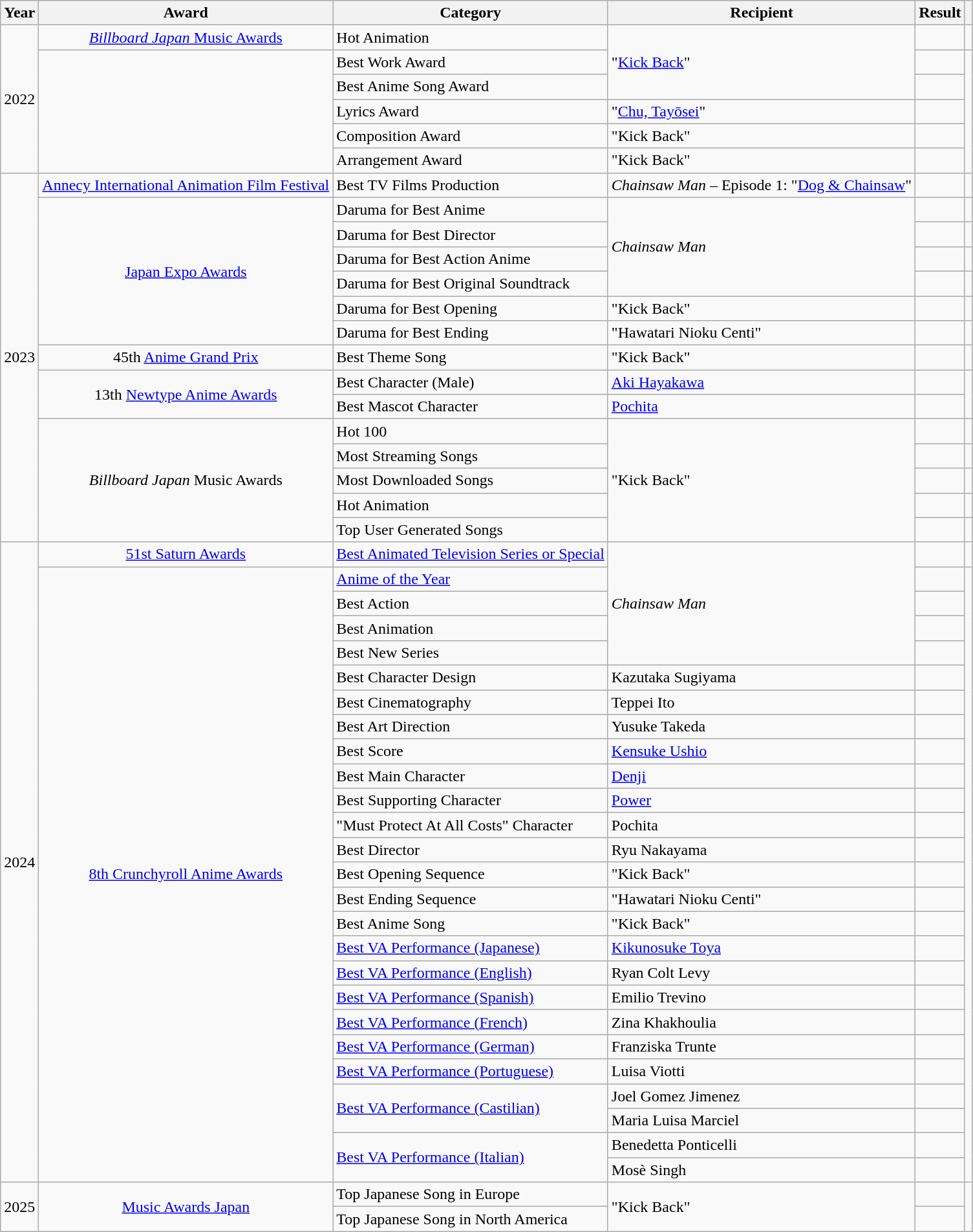<table class="wikitable plainrowheaders sortable">
<tr>
<th scope="col">Year</th>
<th scope="col">Award</th>
<th scope="col">Category</th>
<th scope="col">Recipient</th>
<th scope="col">Result</th>
<th scope="col" class="unsortable"></th>
</tr>
<tr>
<td rowspan="6" align="center">2022</td>
<td align="center"><a href='#'><em>Billboard Japan</em> Music Awards</a></td>
<td>Hot Animation</td>
<td rowspan="3">"<a href='#'>Kick Back</a>" </td>
<td></td>
<td style="text-align:center;"></td>
</tr>
<tr>
<td rowspan="5" align="center"></td>
<td>Best Work Award</td>
<td></td>
<td rowspan="5" style="text-align:center;"></td>
</tr>
<tr>
<td>Best Anime Song Award</td>
<td></td>
</tr>
<tr>
<td>Lyrics Award</td>
<td>"<a href='#'>Chu, Tayōsei</a>" </td>
<td></td>
</tr>
<tr>
<td>Composition Award</td>
<td>"Kick Back" </td>
<td></td>
</tr>
<tr>
<td>Arrangement Award</td>
<td>"Kick Back" </td>
<td></td>
</tr>
<tr>
<td rowspan="15" align="center">2023</td>
<td align="center"><a href='#'>Annecy International Animation Film Festival</a></td>
<td>Best TV Films Production</td>
<td><em>Chainsaw Man</em> – Episode 1: "<a href='#'>Dog & Chainsaw</a>"</td>
<td></td>
<td style="text-align:center;"></td>
</tr>
<tr>
<td rowspan="6" align="center"><a href='#'>Japan Expo Awards</a></td>
<td>Daruma for Best Anime</td>
<td rowspan="4"><em>Chainsaw Man</em></td>
<td></td>
<td style="text-align:center;"></td>
</tr>
<tr>
<td>Daruma for Best Director</td>
<td></td>
<td style="text-align:center;"></td>
</tr>
<tr>
<td>Daruma for Best Action Anime</td>
<td></td>
<td style="text-align:center;"></td>
</tr>
<tr>
<td>Daruma for Best Original Soundtrack</td>
<td></td>
<td style="text-align:center;"></td>
</tr>
<tr>
<td>Daruma for Best Opening</td>
<td>"Kick Back" </td>
<td></td>
<td style="text-align:center;"></td>
</tr>
<tr>
<td>Daruma for Best Ending</td>
<td>"Hawatari Nioku Centi" </td>
<td></td>
<td style="text-align:center;"></td>
</tr>
<tr>
<td align="center">45th <a href='#'>Anime Grand Prix</a></td>
<td>Best Theme Song</td>
<td>"Kick Back" </td>
<td></td>
<td style="text-align:center;"></td>
</tr>
<tr>
<td rowspan="2" align="center">13th <a href='#'>Newtype Anime Awards</a></td>
<td>Best Character (Male)</td>
<td><a href='#'>Aki Hayakawa</a></td>
<td></td>
<td rowspan="2" style="text-align:center;"></td>
</tr>
<tr>
<td>Best Mascot Character</td>
<td><a href='#'>Pochita</a></td>
<td></td>
</tr>
<tr>
<td rowspan="5" align="center"><em>Billboard Japan</em> Music Awards</td>
<td>Hot 100</td>
<td rowspan="5">"Kick Back" </td>
<td></td>
<td style="text-align:center;"></td>
</tr>
<tr>
<td>Most Streaming Songs</td>
<td></td>
<td style="text-align:center;"></td>
</tr>
<tr>
<td>Most Downloaded Songs</td>
<td></td>
<td style="text-align:center;"></td>
</tr>
<tr>
<td>Hot Animation</td>
<td></td>
<td style="text-align:center;"></td>
</tr>
<tr>
<td>Top User Generated Songs</td>
<td></td>
<td style="text-align:center;"></td>
</tr>
<tr>
<td rowspan="26" align="center">2024</td>
<td align="center"><a href='#'>51st Saturn Awards</a></td>
<td><a href='#'>Best Animated Television Series or Special</a></td>
<td rowspan="5"><em>Chainsaw Man</em></td>
<td></td>
<td style="text-align:center;"></td>
</tr>
<tr>
<td rowspan="25" align="center"><a href='#'>8th Crunchyroll Anime Awards</a></td>
<td><a href='#'>Anime of the Year</a></td>
<td></td>
<td rowspan="25" style="text-align:center;"></td>
</tr>
<tr>
<td>Best Action</td>
<td></td>
</tr>
<tr>
<td>Best Animation</td>
<td></td>
</tr>
<tr>
<td>Best New Series</td>
<td></td>
</tr>
<tr>
<td>Best Character Design</td>
<td>Kazutaka Sugiyama</td>
<td></td>
</tr>
<tr>
<td>Best Cinematography</td>
<td>Teppei Ito</td>
<td></td>
</tr>
<tr>
<td>Best Art Direction</td>
<td>Yusuke Takeda</td>
<td></td>
</tr>
<tr>
<td>Best Score</td>
<td><a href='#'>Kensuke Ushio</a></td>
<td></td>
</tr>
<tr>
<td>Best Main Character</td>
<td><a href='#'>Denji</a></td>
<td></td>
</tr>
<tr>
<td>Best Supporting Character</td>
<td><a href='#'>Power</a></td>
<td></td>
</tr>
<tr>
<td>"Must Protect At All Costs" Character</td>
<td>Pochita</td>
<td></td>
</tr>
<tr>
<td>Best Director</td>
<td>Ryu Nakayama</td>
<td></td>
</tr>
<tr>
<td>Best Opening Sequence</td>
<td>"Kick Back" </td>
<td></td>
</tr>
<tr>
<td>Best Ending Sequence</td>
<td>"Hawatari Nioku Centi" </td>
<td></td>
</tr>
<tr>
<td>Best Anime Song</td>
<td>"Kick Back" </td>
<td></td>
</tr>
<tr>
<td><a href='#'>Best VA Performance (Japanese)</a></td>
<td><a href='#'>Kikunosuke Toya</a> </td>
<td></td>
</tr>
<tr>
<td><a href='#'>Best VA Performance (English)</a></td>
<td>Ryan Colt Levy </td>
<td></td>
</tr>
<tr>
<td><a href='#'>Best VA Performance (Spanish)</a></td>
<td>Emilio Trevino </td>
<td></td>
</tr>
<tr>
<td><a href='#'>Best VA Performance (French)</a></td>
<td>Zina Khakhoulia </td>
<td></td>
</tr>
<tr>
<td><a href='#'>Best VA Performance (German)</a></td>
<td>Franziska Trunte </td>
<td></td>
</tr>
<tr>
<td><a href='#'>Best VA Performance (Portuguese)</a></td>
<td>Luisa Viotti </td>
<td></td>
</tr>
<tr>
<td rowspan="2"><a href='#'>Best VA Performance (Castilian)</a></td>
<td>Joel Gomez Jimenez </td>
<td></td>
</tr>
<tr>
<td>Maria Luisa Marciel </td>
<td></td>
</tr>
<tr>
<td rowspan="2"><a href='#'>Best VA Performance (Italian)</a></td>
<td>Benedetta Ponticelli </td>
<td></td>
</tr>
<tr>
<td>Mosè Singh </td>
<td></td>
</tr>
<tr>
<td rowspan="2" align="center">2025</td>
<td rowspan="2" align="center"><a href='#'>Music Awards Japan</a></td>
<td>Top Japanese Song in Europe</td>
<td rowspan="2">"Kick Back" </td>
<td></td>
<td rowspan="2" style="text-align:center;"></td>
</tr>
<tr>
<td>Top Japanese Song in North America</td>
<td></td>
</tr>
</table>
